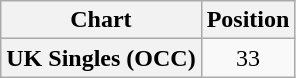<table class="wikitable plainrowheaders">
<tr>
<th scope="col">Chart</th>
<th scope="col">Position</th>
</tr>
<tr>
<th scope="row">UK Singles (OCC)</th>
<td style="text-align:center;">33</td>
</tr>
</table>
